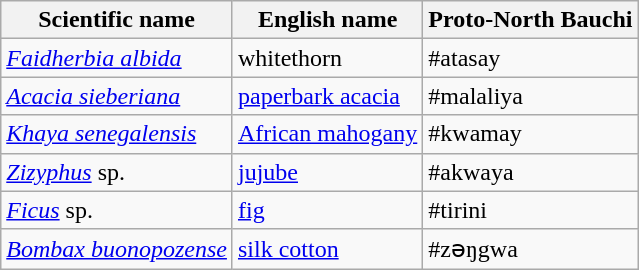<table class="wikitable">
<tr>
<th>Scientific name</th>
<th>English name</th>
<th>Proto-North Bauchi</th>
</tr>
<tr>
<td><em><a href='#'>Faidherbia albida</a></em></td>
<td>whitethorn</td>
<td>#atasay</td>
</tr>
<tr>
<td><em><a href='#'>Acacia sieberiana</a></em></td>
<td><a href='#'>paperbark acacia</a></td>
<td>#malaliya</td>
</tr>
<tr>
<td><em><a href='#'>Khaya senegalensis</a></em></td>
<td><a href='#'>African mahogany</a></td>
<td>#kwamay</td>
</tr>
<tr>
<td><em><a href='#'>Zizyphus</a></em> sp.</td>
<td><a href='#'>jujube</a></td>
<td>#akwaya</td>
</tr>
<tr>
<td><em><a href='#'>Ficus</a></em> sp.</td>
<td><a href='#'>fig</a></td>
<td>#tirini</td>
</tr>
<tr>
<td><em><a href='#'>Bombax buonopozense</a></em></td>
<td><a href='#'>silk cotton</a></td>
<td>#zəŋgwa</td>
</tr>
</table>
